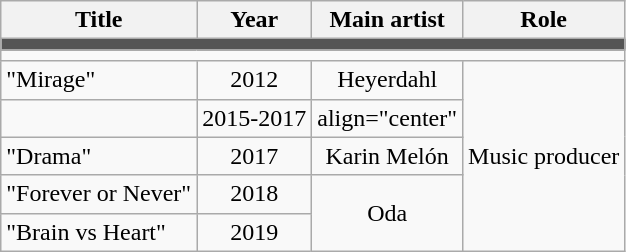<table class="wikitable">
<tr>
<th>Title</th>
<th>Year</th>
<th>Main artist</th>
<th>Role</th>
</tr>
<tr>
<td colspan="4" style="background:#555;"></td>
</tr>
<tr>
<td colspan="4"></td>
</tr>
<tr>
<td>"Mirage"</td>
<td align="center">2012</td>
<td align="center">Heyerdahl</td>
<td align="center" rowspan="5">Music producer</td>
</tr>
<tr>
<td align="center"></td>
<td align="center">2015-2017</td>
<td>align="center" </td>
</tr>
<tr>
<td>"Drama"</td>
<td align="center">2017</td>
<td align="center">Karin Melón</td>
</tr>
<tr>
<td>"Forever or Never"</td>
<td align="center">2018</td>
<td align="center" rowspan="2">Oda</td>
</tr>
<tr>
<td>"Brain vs Heart"</td>
<td align="center">2019</td>
</tr>
</table>
